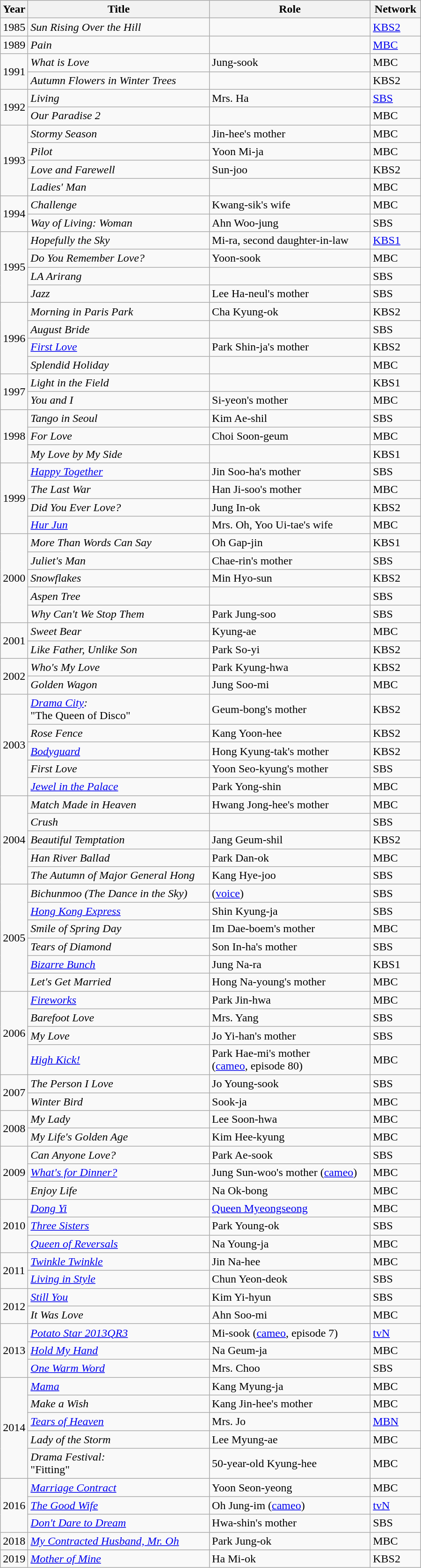<table class="wikitable" style="width:600px">
<tr>
<th width=10>Year</th>
<th>Title</th>
<th>Role</th>
<th>Network</th>
</tr>
<tr>
<td>1985</td>
<td><em>Sun Rising Over the Hill</em></td>
<td></td>
<td><a href='#'>KBS2</a></td>
</tr>
<tr>
<td>1989</td>
<td><em>Pain</em></td>
<td></td>
<td><a href='#'>MBC</a></td>
</tr>
<tr>
<td rowspan=2>1991</td>
<td><em>What is Love</em></td>
<td>Jung-sook</td>
<td>MBC</td>
</tr>
<tr>
<td><em>Autumn Flowers in Winter Trees</em></td>
<td></td>
<td>KBS2</td>
</tr>
<tr>
<td rowspan=2>1992</td>
<td><em>Living</em></td>
<td>Mrs. Ha</td>
<td><a href='#'>SBS</a></td>
</tr>
<tr>
<td><em>Our Paradise 2</em></td>
<td></td>
<td>MBC</td>
</tr>
<tr>
<td rowspan=4>1993</td>
<td><em>Stormy Season</em></td>
<td>Jin-hee's mother</td>
<td>MBC</td>
</tr>
<tr>
<td><em>Pilot</em></td>
<td>Yoon Mi-ja</td>
<td>MBC</td>
</tr>
<tr>
<td><em>Love and Farewell</em></td>
<td>Sun-joo</td>
<td>KBS2</td>
</tr>
<tr>
<td><em>Ladies' Man</em></td>
<td></td>
<td>MBC</td>
</tr>
<tr>
<td rowspan=2>1994</td>
<td><em>Challenge</em></td>
<td>Kwang-sik's wife</td>
<td>MBC</td>
</tr>
<tr>
<td><em>Way of Living: Woman</em></td>
<td>Ahn Woo-jung</td>
<td>SBS</td>
</tr>
<tr>
<td rowspan=4>1995</td>
<td><em>Hopefully the Sky</em></td>
<td>Mi-ra, second daughter-in-law</td>
<td><a href='#'>KBS1</a></td>
</tr>
<tr>
<td><em>Do You Remember Love?</em></td>
<td>Yoon-sook</td>
<td>MBC</td>
</tr>
<tr>
<td><em>LA Arirang</em></td>
<td></td>
<td>SBS</td>
</tr>
<tr>
<td><em>Jazz</em></td>
<td>Lee Ha-neul's mother</td>
<td>SBS</td>
</tr>
<tr>
<td rowspan=4>1996</td>
<td><em>Morning in Paris Park</em></td>
<td>Cha Kyung-ok</td>
<td>KBS2</td>
</tr>
<tr>
<td><em>August Bride</em></td>
<td></td>
<td>SBS</td>
</tr>
<tr>
<td><em><a href='#'>First Love</a></em></td>
<td>Park Shin-ja's mother</td>
<td>KBS2</td>
</tr>
<tr>
<td><em>Splendid Holiday</em></td>
<td></td>
<td>MBC</td>
</tr>
<tr>
<td rowspan=2>1997</td>
<td><em>Light in the Field</em></td>
<td></td>
<td>KBS1</td>
</tr>
<tr>
<td><em>You and I</em></td>
<td>Si-yeon's mother</td>
<td>MBC</td>
</tr>
<tr>
<td rowspan=3>1998</td>
<td><em>Tango in Seoul</em></td>
<td>Kim Ae-shil</td>
<td>SBS</td>
</tr>
<tr>
<td><em>For Love</em></td>
<td>Choi Soon-geum</td>
<td>MBC</td>
</tr>
<tr>
<td><em>My Love by My Side</em></td>
<td></td>
<td>KBS1</td>
</tr>
<tr>
<td rowspan=4>1999</td>
<td><em><a href='#'>Happy Together</a></em></td>
<td>Jin Soo-ha's mother</td>
<td>SBS</td>
</tr>
<tr>
<td><em>The Last War</em></td>
<td>Han Ji-soo's mother</td>
<td>MBC</td>
</tr>
<tr>
<td><em>Did You Ever Love?</em></td>
<td>Jung In-ok</td>
<td>KBS2</td>
</tr>
<tr>
<td><em><a href='#'>Hur Jun</a></em></td>
<td>Mrs. Oh, Yoo Ui-tae's wife</td>
<td>MBC</td>
</tr>
<tr>
<td rowspan=5>2000</td>
<td><em>More Than Words Can Say</em></td>
<td>Oh Gap-jin</td>
<td>KBS1</td>
</tr>
<tr>
<td><em>Juliet's Man</em></td>
<td>Chae-rin's mother</td>
<td>SBS</td>
</tr>
<tr>
<td><em>Snowflakes</em></td>
<td>Min Hyo-sun</td>
<td>KBS2</td>
</tr>
<tr>
<td><em>Aspen Tree</em></td>
<td></td>
<td>SBS</td>
</tr>
<tr>
<td><em>Why Can't We Stop Them</em></td>
<td>Park Jung-soo</td>
<td>SBS</td>
</tr>
<tr>
<td rowspan=2>2001</td>
<td><em>Sweet Bear</em></td>
<td>Kyung-ae</td>
<td>MBC</td>
</tr>
<tr>
<td><em>Like Father, Unlike Son</em></td>
<td>Park So-yi</td>
<td>KBS2</td>
</tr>
<tr>
<td rowspan=2>2002</td>
<td><em>Who's My Love</em></td>
<td>Park Kyung-hwa</td>
<td>KBS2</td>
</tr>
<tr>
<td><em>Golden Wagon</em></td>
<td>Jung Soo-mi</td>
<td>MBC</td>
</tr>
<tr>
<td rowspan=5>2003</td>
<td><em><a href='#'>Drama City</a>:</em><br>"The Queen of Disco"</td>
<td>Geum-bong's mother</td>
<td>KBS2</td>
</tr>
<tr>
<td><em>Rose Fence</em></td>
<td>Kang Yoon-hee</td>
<td>KBS2</td>
</tr>
<tr>
<td><em><a href='#'>Bodyguard</a></em></td>
<td>Hong Kyung-tak's mother</td>
<td>KBS2</td>
</tr>
<tr>
<td><em>First Love</em></td>
<td>Yoon Seo-kyung's mother</td>
<td>SBS</td>
</tr>
<tr>
<td><em><a href='#'>Jewel in the Palace</a></em></td>
<td>Park Yong-shin</td>
<td>MBC</td>
</tr>
<tr>
<td rowspan=5>2004</td>
<td><em>Match Made in Heaven</em></td>
<td>Hwang Jong-hee's mother</td>
<td>MBC</td>
</tr>
<tr>
<td><em>Crush</em></td>
<td></td>
<td>SBS</td>
</tr>
<tr>
<td><em>Beautiful Temptation</em></td>
<td>Jang Geum-shil</td>
<td>KBS2</td>
</tr>
<tr>
<td><em>Han River Ballad</em></td>
<td>Park Dan-ok</td>
<td>MBC</td>
</tr>
<tr>
<td><em>The Autumn of Major General Hong</em></td>
<td>Kang Hye-joo</td>
<td>SBS</td>
</tr>
<tr>
<td rowspan=6>2005</td>
<td><em>Bichunmoo (The Dance in the Sky)</em></td>
<td>(<a href='#'>voice</a>)</td>
<td>SBS</td>
</tr>
<tr>
<td><em><a href='#'>Hong Kong Express</a></em></td>
<td>Shin Kyung-ja</td>
<td>SBS</td>
</tr>
<tr>
<td><em>Smile of Spring Day</em></td>
<td>Im Dae-boem's mother</td>
<td>MBC</td>
</tr>
<tr>
<td><em>Tears of Diamond</em></td>
<td>Son In-ha's mother</td>
<td>SBS</td>
</tr>
<tr>
<td><em><a href='#'>Bizarre Bunch</a></em></td>
<td>Jung Na-ra</td>
<td>KBS1</td>
</tr>
<tr>
<td><em>Let's Get Married</em></td>
<td>Hong Na-young's mother</td>
<td>MBC</td>
</tr>
<tr>
<td rowspan=4>2006</td>
<td><em><a href='#'>Fireworks</a></em></td>
<td>Park Jin-hwa</td>
<td>MBC</td>
</tr>
<tr>
<td><em>Barefoot Love</em></td>
<td>Mrs. Yang</td>
<td>SBS</td>
</tr>
<tr>
<td><em>My Love</em></td>
<td>Jo Yi-han's mother</td>
<td>SBS</td>
</tr>
<tr>
<td><em><a href='#'>High Kick!</a></em></td>
<td>Park Hae-mi's mother <br> (<a href='#'>cameo</a>, episode 80)</td>
<td>MBC</td>
</tr>
<tr>
<td rowspan=2>2007</td>
<td><em>The Person I Love</em></td>
<td>Jo Young-sook</td>
<td>SBS</td>
</tr>
<tr>
<td><em>Winter Bird</em></td>
<td>Sook-ja</td>
<td>MBC</td>
</tr>
<tr>
<td rowspan=2>2008</td>
<td><em>My Lady</em></td>
<td>Lee Soon-hwa</td>
<td>MBC</td>
</tr>
<tr>
<td><em>My Life's Golden Age</em></td>
<td>Kim Hee-kyung</td>
<td>MBC</td>
</tr>
<tr>
<td rowspan=3>2009</td>
<td><em>Can Anyone Love?</em></td>
<td>Park Ae-sook</td>
<td>SBS</td>
</tr>
<tr>
<td><em><a href='#'>What's for Dinner?</a></em></td>
<td>Jung Sun-woo's mother (<a href='#'>cameo</a>)</td>
<td>MBC</td>
</tr>
<tr>
<td><em>Enjoy Life</em></td>
<td>Na Ok-bong</td>
<td>MBC</td>
</tr>
<tr>
<td rowspan=3>2010</td>
<td><em><a href='#'>Dong Yi</a></em></td>
<td><a href='#'>Queen Myeongseong</a></td>
<td>MBC</td>
</tr>
<tr>
<td><em><a href='#'>Three Sisters</a></em></td>
<td>Park Young-ok</td>
<td>SBS</td>
</tr>
<tr>
<td><em><a href='#'>Queen of Reversals</a></em></td>
<td>Na Young-ja</td>
<td>MBC</td>
</tr>
<tr>
<td rowspan=2>2011</td>
<td><em><a href='#'>Twinkle Twinkle</a></em></td>
<td>Jin Na-hee</td>
<td>MBC</td>
</tr>
<tr>
<td><em><a href='#'>Living in Style</a></em></td>
<td>Chun Yeon-deok</td>
<td>SBS</td>
</tr>
<tr>
<td rowspan=2>2012</td>
<td><em><a href='#'>Still You</a></em></td>
<td>Kim Yi-hyun</td>
<td>SBS</td>
</tr>
<tr>
<td><em>It Was Love</em></td>
<td>Ahn Soo-mi</td>
<td>MBC</td>
</tr>
<tr>
<td rowspan=3>2013</td>
<td><em><a href='#'>Potato Star 2013QR3</a></em></td>
<td>Mi-sook (<a href='#'>cameo</a>, episode 7)</td>
<td><a href='#'>tvN</a></td>
</tr>
<tr>
<td><em><a href='#'>Hold My Hand</a></em></td>
<td>Na Geum-ja</td>
<td>MBC</td>
</tr>
<tr>
<td><em><a href='#'>One Warm Word</a></em></td>
<td>Mrs. Choo</td>
<td>SBS</td>
</tr>
<tr>
<td rowspan=5>2014</td>
<td><em><a href='#'>Mama</a></em></td>
<td>Kang Myung-ja</td>
<td>MBC</td>
</tr>
<tr>
<td><em>Make a Wish</em></td>
<td>Kang Jin-hee's mother</td>
<td>MBC</td>
</tr>
<tr>
<td><em><a href='#'>Tears of Heaven</a></em></td>
<td>Mrs. Jo</td>
<td><a href='#'>MBN</a></td>
</tr>
<tr>
<td><em>Lady of the Storm</em></td>
<td>Lee Myung-ae</td>
<td>MBC</td>
</tr>
<tr>
<td><em>Drama Festival:</em><br>"Fitting"</td>
<td>50-year-old Kyung-hee</td>
<td>MBC</td>
</tr>
<tr>
<td rowspan=3>2016</td>
<td><em><a href='#'>Marriage Contract</a></em></td>
<td>Yoon Seon-yeong</td>
<td>MBC</td>
</tr>
<tr>
<td><em><a href='#'>The Good Wife</a></em></td>
<td>Oh Jung-im (<a href='#'>cameo</a>)</td>
<td><a href='#'>tvN</a></td>
</tr>
<tr>
<td><em><a href='#'>Don't Dare to Dream</a></em></td>
<td>Hwa-shin's mother</td>
<td>SBS</td>
</tr>
<tr>
<td>2018</td>
<td><em><a href='#'>My Contracted Husband, Mr. Oh</a></em></td>
<td>Park Jung-ok</td>
<td>MBC</td>
</tr>
<tr>
<td>2019</td>
<td><em><a href='#'>Mother of Mine</a></em></td>
<td>Ha Mi-ok</td>
<td>KBS2</td>
</tr>
</table>
